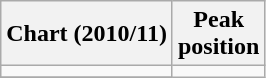<table class="wikitable sortable">
<tr>
<th>Chart (2010/11)</th>
<th>Peak<br>position</th>
</tr>
<tr>
<td></td>
</tr>
<tr>
</tr>
</table>
